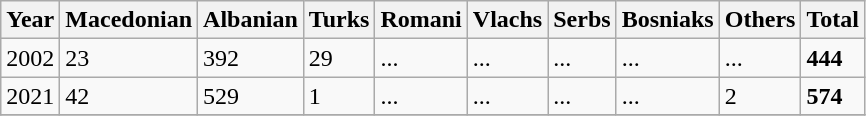<table class="wikitable">
<tr>
<th>Year</th>
<th>Macedonian</th>
<th>Albanian</th>
<th>Turks</th>
<th>Romani</th>
<th>Vlachs</th>
<th>Serbs</th>
<th>Bosniaks</th>
<th><abbr>Others</abbr></th>
<th>Total</th>
</tr>
<tr>
<td>2002</td>
<td>23</td>
<td>392</td>
<td>29</td>
<td>...</td>
<td>...</td>
<td>...</td>
<td>...</td>
<td>...</td>
<td><strong>444</strong></td>
</tr>
<tr>
<td>2021</td>
<td>42</td>
<td>529</td>
<td>1</td>
<td>...</td>
<td>...</td>
<td>...</td>
<td>...</td>
<td>2</td>
<td><strong>574</strong></td>
</tr>
<tr>
</tr>
</table>
